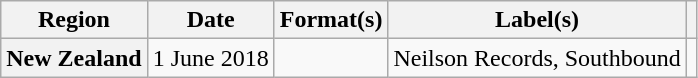<table class="wikitable plainrowheaders">
<tr>
<th scope="col">Region</th>
<th scope="col">Date</th>
<th scope="col">Format(s)</th>
<th scope="col">Label(s)</th>
<th scope="col"></th>
</tr>
<tr>
<th>New Zealand</th>
<td>1 June 2018</td>
<td></td>
<td>Neilson Records, Southbound</td>
<td align="center"></td>
</tr>
</table>
